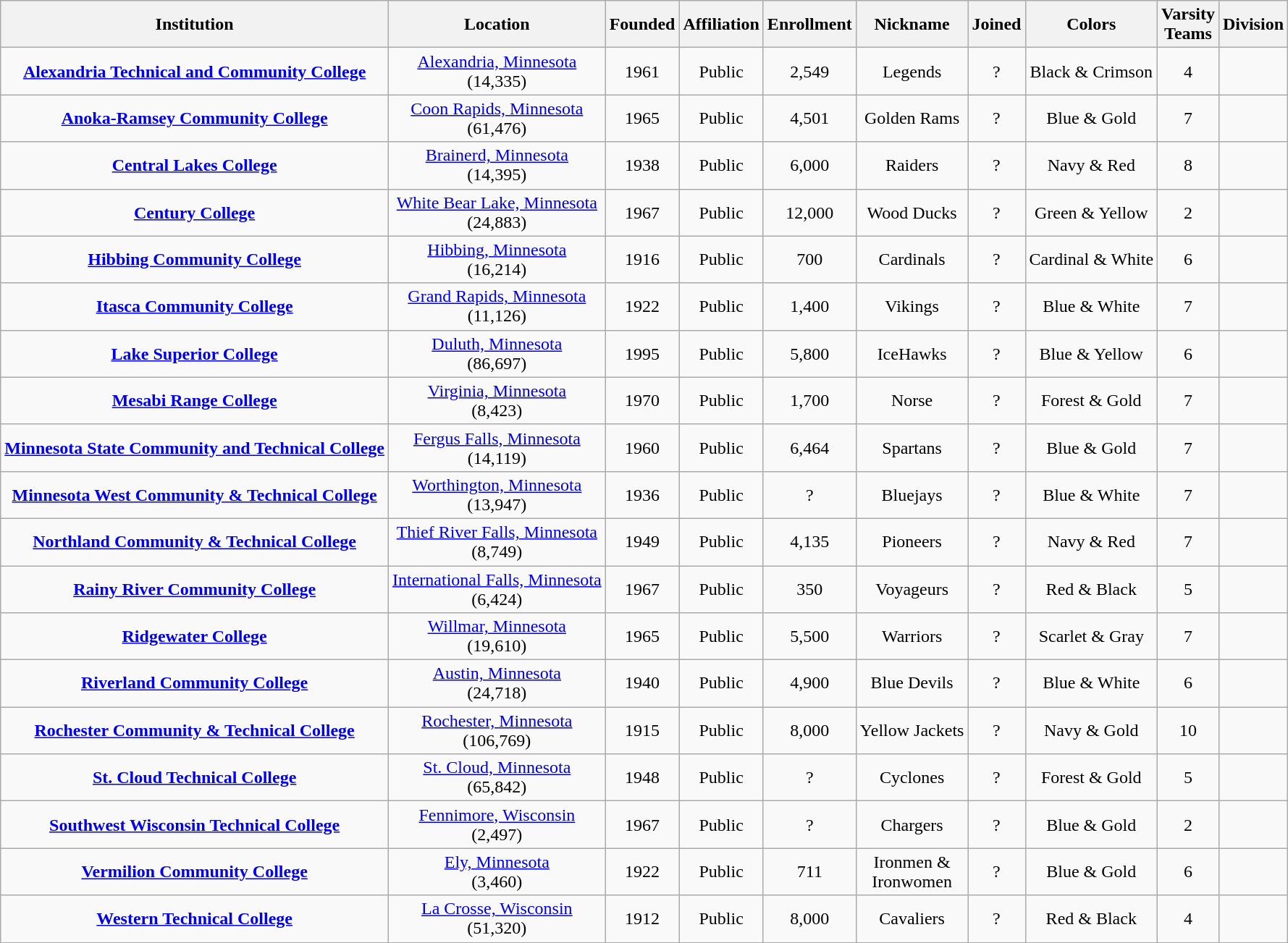<table class="wikitable sortable" style="text-align:center;">
<tr>
<th>Institution</th>
<th>Location<br></th>
<th>Founded</th>
<th>Affiliation</th>
<th>Enrollment</th>
<th>Nickname</th>
<th>Joined</th>
<th>Colors</th>
<th>Varsity<br>Teams</th>
<th>Division</th>
</tr>
<tr>
<td><strong><a href='#'>Alexandria Technical and Community College</a></strong></td>
<td><a href='#'>Alexandria, Minnesota</a><br>(14,335)</td>
<td>1961</td>
<td>Public</td>
<td>2,549</td>
<td>Legends</td>
<td>?</td>
<td>Black & Crimson</td>
<td>4</td>
<td></td>
</tr>
<tr>
<td><strong><a href='#'>Anoka-Ramsey Community College</a></strong></td>
<td><a href='#'>Coon Rapids, Minnesota</a><br>(61,476)</td>
<td>1965</td>
<td>Public</td>
<td>4,501</td>
<td>Golden Rams</td>
<td>?</td>
<td>Blue & Gold</td>
<td>7</td>
<td></td>
</tr>
<tr>
<td><strong><a href='#'>Central Lakes College</a></strong></td>
<td><a href='#'>Brainerd, Minnesota</a><br>(14,395)</td>
<td>1938</td>
<td>Public</td>
<td>6,000</td>
<td>Raiders</td>
<td>?</td>
<td>Navy & Red</td>
<td>8</td>
<td></td>
</tr>
<tr>
<td><strong><a href='#'>Century College</a></strong></td>
<td><a href='#'>White Bear Lake, Minnesota</a><br>(24,883)</td>
<td>1967</td>
<td>Public</td>
<td>12,000</td>
<td>Wood Ducks</td>
<td>?</td>
<td>Green & Yellow</td>
<td>2</td>
<td></td>
</tr>
<tr>
<td><strong><a href='#'>Hibbing Community College</a></strong></td>
<td><a href='#'>Hibbing, Minnesota</a><br>(16,214)</td>
<td>1916</td>
<td>Public</td>
<td>700</td>
<td>Cardinals</td>
<td>?</td>
<td>Cardinal & White</td>
<td>6</td>
<td></td>
</tr>
<tr>
<td><strong><a href='#'>Itasca Community College</a></strong></td>
<td><a href='#'>Grand Rapids, Minnesota</a><br>(11,126)</td>
<td>1922</td>
<td>Public</td>
<td>1,400</td>
<td>Vikings</td>
<td>?</td>
<td>Blue & White</td>
<td>7</td>
<td></td>
</tr>
<tr>
<td><strong><a href='#'>Lake Superior College</a></strong></td>
<td><a href='#'>Duluth, Minnesota</a><br>(86,697)</td>
<td>1995</td>
<td>Public</td>
<td>5,800</td>
<td>IceHawks</td>
<td>?</td>
<td>Blue & Yellow</td>
<td>6</td>
<td></td>
</tr>
<tr>
<td><strong><a href='#'>Mesabi Range College</a></strong></td>
<td><a href='#'>Virginia, Minnesota</a><br>(8,423)</td>
<td>1970</td>
<td>Public</td>
<td>1,700</td>
<td>Norse</td>
<td>?</td>
<td>Forest & Gold</td>
<td>7</td>
<td></td>
</tr>
<tr>
<td><strong><a href='#'>Minnesota State Community and Technical College</a></strong></td>
<td><a href='#'>Fergus Falls, Minnesota</a><br>(14,119)</td>
<td>1960</td>
<td>Public</td>
<td>6,464</td>
<td>Spartans</td>
<td>?</td>
<td>Blue & Gold</td>
<td>7</td>
<td></td>
</tr>
<tr>
<td><strong><a href='#'>Minnesota West Community & Technical College</a></strong></td>
<td><a href='#'>Worthington, Minnesota</a><br>(13,947)</td>
<td>1936</td>
<td>Public</td>
<td>?</td>
<td>Bluejays</td>
<td>?</td>
<td>Blue & White</td>
<td>7</td>
<td></td>
</tr>
<tr>
<td><strong><a href='#'>Northland Community & Technical College</a></strong></td>
<td><a href='#'>Thief River Falls, Minnesota</a><br>(8,749)</td>
<td>1949</td>
<td>Public</td>
<td>4,135</td>
<td>Pioneers</td>
<td>?</td>
<td>Navy & Red</td>
<td>7</td>
<td></td>
</tr>
<tr>
<td><strong><a href='#'>Rainy River Community College</a></strong></td>
<td><a href='#'>International Falls, Minnesota</a><br>(6,424)</td>
<td>1967</td>
<td>Public</td>
<td>350</td>
<td>Voyageurs</td>
<td>?</td>
<td>Red & Black</td>
<td>5</td>
<td></td>
</tr>
<tr>
<td><strong><a href='#'>Ridgewater College</a></strong></td>
<td><a href='#'>Willmar, Minnesota</a><br>(19,610)</td>
<td>1965</td>
<td>Public</td>
<td>5,500</td>
<td>Warriors</td>
<td>?</td>
<td>Scarlet & Gray</td>
<td>7</td>
<td></td>
</tr>
<tr>
<td><strong><a href='#'>Riverland Community College</a></strong></td>
<td><a href='#'>Austin, Minnesota</a><br>(24,718)</td>
<td>1940</td>
<td>Public</td>
<td>4,900</td>
<td>Blue Devils</td>
<td>?</td>
<td>Blue & White</td>
<td>6</td>
<td></td>
</tr>
<tr>
<td><strong><a href='#'>Rochester Community & Technical College</a></strong></td>
<td><a href='#'>Rochester, Minnesota</a><br>(106,769)</td>
<td>1915</td>
<td>Public</td>
<td>8,000</td>
<td>Yellow Jackets</td>
<td>?</td>
<td>Navy & Gold</td>
<td>10</td>
<td></td>
</tr>
<tr>
<td><strong><a href='#'>St. Cloud Technical College</a></strong></td>
<td><a href='#'>St. Cloud, Minnesota</a><br>(65,842)</td>
<td>1948</td>
<td>Public</td>
<td>?</td>
<td>Cyclones</td>
<td>?</td>
<td>Forest & Gold</td>
<td>5</td>
<td></td>
</tr>
<tr>
<td><strong><a href='#'>Southwest Wisconsin Technical College</a></strong><br></td>
<td><a href='#'>Fennimore, Wisconsin</a><br>(2,497)</td>
<td>1967</td>
<td>Public</td>
<td>?</td>
<td>Chargers</td>
<td>?</td>
<td>Blue & Gold</td>
<td>2</td>
<td></td>
</tr>
<tr>
<td><strong><a href='#'>Vermilion Community College</a></strong></td>
<td><a href='#'>Ely, Minnesota</a><br>(3,460)</td>
<td>1922</td>
<td>Public</td>
<td>711</td>
<td>Ironmen &<br>Ironwomen</td>
<td>?</td>
<td>Blue & Gold</td>
<td>6</td>
<td></td>
</tr>
<tr>
<td><strong><a href='#'>Western Technical College</a></strong></td>
<td><a href='#'>La Crosse, Wisconsin</a><br>(51,320)</td>
<td>1912</td>
<td>Public</td>
<td>8,000</td>
<td>Cavaliers</td>
<td>?</td>
<td>Red & Black</td>
<td>4</td>
<td></td>
</tr>
</table>
